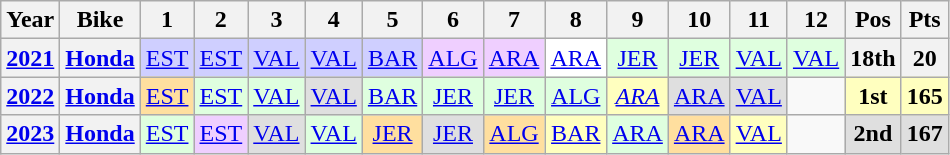<table class="wikitable" style="text-align:center;">
<tr>
<th>Year</th>
<th>Bike</th>
<th>1</th>
<th>2</th>
<th>3</th>
<th>4</th>
<th>5</th>
<th>6</th>
<th>7</th>
<th>8</th>
<th>9</th>
<th>10</th>
<th>11</th>
<th>12</th>
<th>Pos</th>
<th>Pts</th>
</tr>
<tr>
<th><a href='#'>2021</a></th>
<th><a href='#'>Honda</a></th>
<td style="background:#cfcfff;"><a href='#'>EST</a><br></td>
<td style="background:#cfcfff;"><a href='#'>EST</a><br></td>
<td style="background:#cfcfff;"><a href='#'>VAL</a><br></td>
<td style="background:#cfcfff;"><a href='#'>VAL</a><br></td>
<td style="background:#cfcfff;"><a href='#'>BAR</a><br></td>
<td style="background:#efcfff;"><a href='#'>ALG</a><br></td>
<td style="background:#efcfff;"><a href='#'>ARA</a><br></td>
<td style="background:#ffffff;"><a href='#'>ARA</a><br></td>
<td style="background:#dfffdf;"><a href='#'>JER</a><br></td>
<td style="background:#dfffdf;"><a href='#'>JER</a><br></td>
<td style="background:#dfffdf;"><a href='#'>VAL</a><br></td>
<td style="background:#dfffdf;"><a href='#'>VAL</a><br></td>
<th>18th</th>
<th>20</th>
</tr>
<tr>
<th><a href='#'>2022</a></th>
<th><a href='#'>Honda</a></th>
<td style="background:#ffdf9f;"><a href='#'>EST</a><br></td>
<td style="background:#dfffdf;"><a href='#'>EST</a><br></td>
<td style="background:#dfffdf;"><a href='#'>VAL</a><br></td>
<td style="background:#dfdfdf;"><a href='#'>VAL</a><br></td>
<td style="background:#dfffdf;"><a href='#'>BAR</a><br></td>
<td style="background:#dfffdf;"><a href='#'>JER</a><br></td>
<td style="background:#dfffdf;"><a href='#'>JER</a><br></td>
<td style="background:#dfffdf;"><a href='#'>ALG</a><br></td>
<td style="background:#ffffbf;"><em><a href='#'>ARA</a></em><br></td>
<td style="background:#dfdfdf;"><a href='#'>ARA</a><br></td>
<td style="background:#dfdfdf;"><a href='#'>VAL</a><br></td>
<td></td>
<th style="background:#ffffbf;">1st</th>
<th style="background:#ffffbf;">165</th>
</tr>
<tr>
<th><a href='#'>2023</a></th>
<th><a href='#'>Honda</a></th>
<td style="background:#dfffdf;"><a href='#'>EST</a><br></td>
<td style="background:#efcfff;"><a href='#'>EST</a><br></td>
<td style="background:#dfdfdf;"><a href='#'>VAL</a><br></td>
<td style="background:#dfffdf;"><a href='#'>VAL</a><br></td>
<td style="background:#ffdf9f;"><a href='#'>JER</a><br></td>
<td style="background:#dfdfdf;"><a href='#'>JER</a><br></td>
<td style="background:#ffdf9f;"><a href='#'>ALG</a><br></td>
<td style="background:#ffffbf;"><a href='#'>BAR</a><br></td>
<td style="background:#dfffdf;"><a href='#'>ARA</a><br></td>
<td style="background:#ffdf9f;"><a href='#'>ARA</a><br></td>
<td style="background:#ffffbf;"><a href='#'>VAL</a><br></td>
<td></td>
<th style="background:#dfdfdf;">2nd</th>
<th style="background:#dfdfdf;">167</th>
</tr>
</table>
